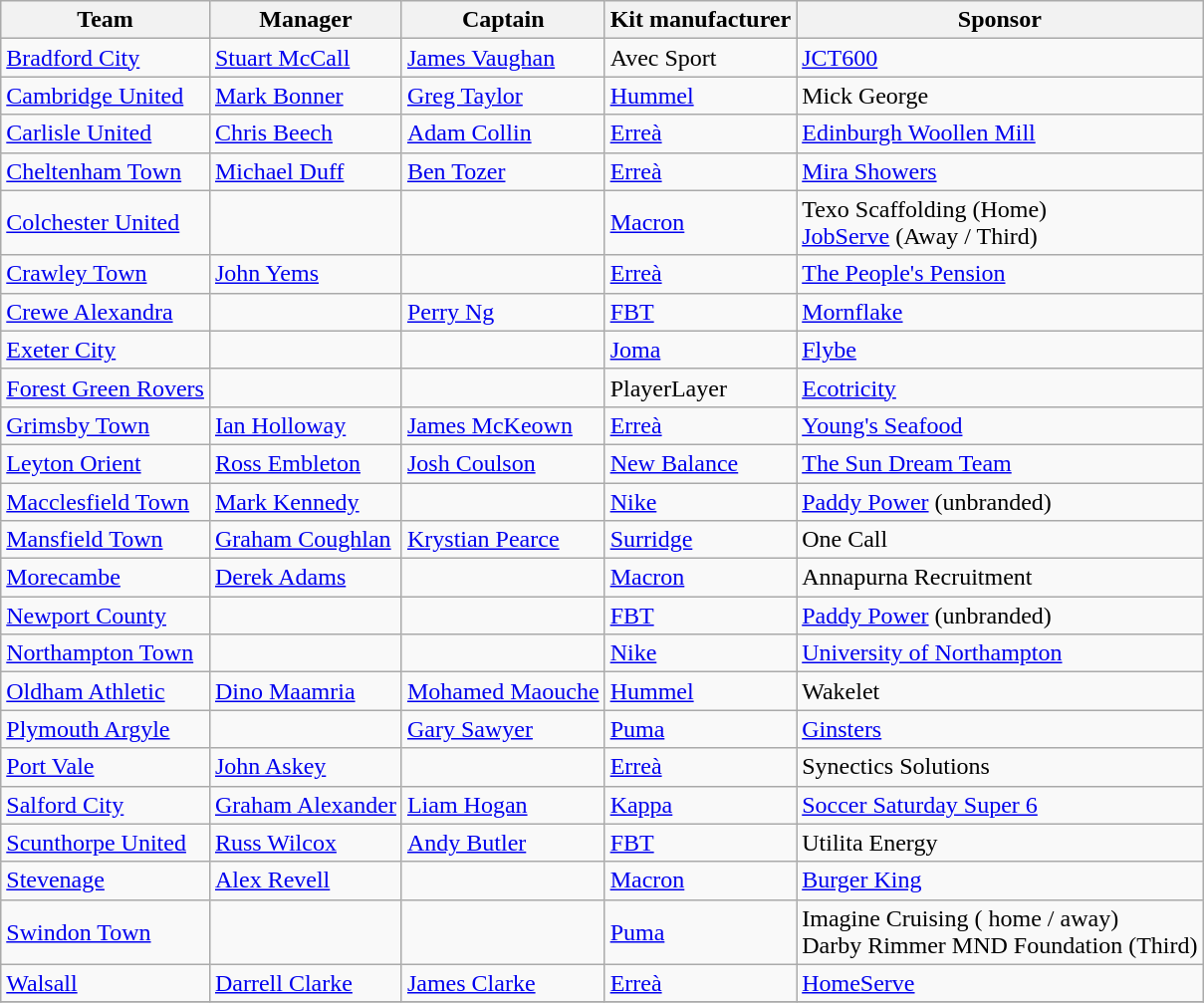<table class="wikitable sortable" style="text-align: left;">
<tr>
<th>Team</th>
<th>Manager</th>
<th>Captain</th>
<th>Kit manufacturer</th>
<th>Sponsor</th>
</tr>
<tr>
<td><a href='#'>Bradford City</a></td>
<td> <a href='#'>Stuart McCall</a></td>
<td> <a href='#'>James Vaughan</a></td>
<td>Avec Sport</td>
<td><a href='#'>JCT600</a></td>
</tr>
<tr>
<td><a href='#'>Cambridge United</a></td>
<td> <a href='#'>Mark Bonner</a></td>
<td> <a href='#'>Greg Taylor</a></td>
<td><a href='#'>Hummel</a></td>
<td>Mick George</td>
</tr>
<tr>
<td><a href='#'>Carlisle United</a></td>
<td> <a href='#'>Chris Beech</a></td>
<td> <a href='#'>Adam Collin</a></td>
<td><a href='#'>Erreà</a></td>
<td><a href='#'>Edinburgh Woollen Mill</a></td>
</tr>
<tr>
<td><a href='#'>Cheltenham Town</a></td>
<td> <a href='#'>Michael Duff</a></td>
<td> <a href='#'>Ben Tozer</a></td>
<td><a href='#'>Erreà</a></td>
<td><a href='#'>Mira Showers</a></td>
</tr>
<tr>
<td><a href='#'>Colchester United</a></td>
<td> </td>
<td> </td>
<td><a href='#'>Macron</a></td>
<td>Texo Scaffolding (Home)<br><a href='#'>JobServe</a> (Away / Third)</td>
</tr>
<tr>
<td><a href='#'>Crawley Town</a></td>
<td> <a href='#'>John Yems</a></td>
<td> </td>
<td><a href='#'>Erreà</a></td>
<td><a href='#'>The People's Pension</a></td>
</tr>
<tr>
<td><a href='#'>Crewe Alexandra</a></td>
<td> </td>
<td> <a href='#'>Perry Ng</a></td>
<td><a href='#'>FBT</a></td>
<td><a href='#'>Mornflake</a></td>
</tr>
<tr>
<td><a href='#'>Exeter City</a></td>
<td> </td>
<td> </td>
<td><a href='#'>Joma</a></td>
<td><a href='#'>Flybe</a></td>
</tr>
<tr>
<td><a href='#'>Forest Green Rovers</a></td>
<td> </td>
<td> </td>
<td>PlayerLayer</td>
<td><a href='#'>Ecotricity</a></td>
</tr>
<tr>
<td><a href='#'>Grimsby Town</a></td>
<td> <a href='#'>Ian Holloway</a></td>
<td> <a href='#'>James McKeown</a></td>
<td><a href='#'>Erreà</a></td>
<td><a href='#'>Young's Seafood</a></td>
</tr>
<tr>
<td><a href='#'>Leyton Orient</a></td>
<td> <a href='#'>Ross Embleton</a></td>
<td> <a href='#'>Josh Coulson</a></td>
<td><a href='#'>New Balance</a></td>
<td><a href='#'>The Sun Dream Team</a></td>
</tr>
<tr>
<td><a href='#'>Macclesfield Town</a></td>
<td> <a href='#'>Mark Kennedy</a></td>
<td> </td>
<td><a href='#'>Nike</a></td>
<td><a href='#'>Paddy Power</a> (unbranded)</td>
</tr>
<tr>
<td><a href='#'>Mansfield Town</a></td>
<td> <a href='#'>Graham Coughlan</a></td>
<td> <a href='#'>Krystian Pearce</a></td>
<td><a href='#'>Surridge</a></td>
<td>One Call</td>
</tr>
<tr>
<td><a href='#'>Morecambe</a></td>
<td> <a href='#'>Derek Adams</a></td>
<td> </td>
<td><a href='#'>Macron</a></td>
<td>Annapurna Recruitment</td>
</tr>
<tr>
<td><a href='#'>Newport County</a></td>
<td> </td>
<td> </td>
<td><a href='#'>FBT</a></td>
<td><a href='#'>Paddy Power</a> (unbranded)</td>
</tr>
<tr>
<td><a href='#'>Northampton Town</a></td>
<td> </td>
<td> </td>
<td><a href='#'>Nike</a></td>
<td><a href='#'>University of Northampton</a></td>
</tr>
<tr>
<td><a href='#'>Oldham Athletic</a></td>
<td> <a href='#'>Dino Maamria</a></td>
<td> <a href='#'>Mohamed Maouche</a></td>
<td><a href='#'>Hummel</a></td>
<td>Wakelet</td>
</tr>
<tr>
<td><a href='#'>Plymouth Argyle</a></td>
<td> </td>
<td> <a href='#'>Gary Sawyer</a></td>
<td><a href='#'>Puma</a></td>
<td><a href='#'>Ginsters</a></td>
</tr>
<tr>
<td><a href='#'>Port Vale</a></td>
<td> <a href='#'>John Askey</a></td>
<td> </td>
<td><a href='#'>Erreà</a></td>
<td>Synectics Solutions</td>
</tr>
<tr>
<td><a href='#'>Salford City</a></td>
<td> <a href='#'>Graham Alexander</a></td>
<td> <a href='#'>Liam Hogan</a></td>
<td><a href='#'>Kappa</a></td>
<td><a href='#'>Soccer Saturday Super 6</a></td>
</tr>
<tr>
<td><a href='#'>Scunthorpe United</a></td>
<td> <a href='#'>Russ Wilcox</a></td>
<td> <a href='#'>Andy Butler</a></td>
<td><a href='#'>FBT</a></td>
<td>Utilita Energy</td>
</tr>
<tr>
<td><a href='#'>Stevenage</a></td>
<td> <a href='#'>Alex Revell</a></td>
<td> </td>
<td><a href='#'>Macron</a></td>
<td><a href='#'>Burger King</a></td>
</tr>
<tr>
<td><a href='#'>Swindon Town</a></td>
<td> </td>
<td> </td>
<td><a href='#'>Puma</a></td>
<td>Imagine Cruising ( home / away)<br>Darby Rimmer MND Foundation (Third)</td>
</tr>
<tr>
<td><a href='#'>Walsall</a></td>
<td> <a href='#'>Darrell Clarke</a></td>
<td> <a href='#'>James Clarke</a></td>
<td><a href='#'>Erreà</a></td>
<td><a href='#'>HomeServe</a></td>
</tr>
<tr>
</tr>
</table>
